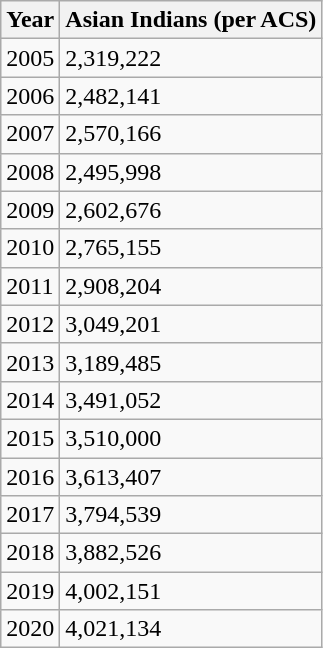<table class="wikitable sortable">
<tr>
<th>Year</th>
<th>Asian Indians (per ACS)</th>
</tr>
<tr>
<td>2005</td>
<td>2,319,222</td>
</tr>
<tr>
<td>2006</td>
<td>2,482,141</td>
</tr>
<tr>
<td>2007</td>
<td>2,570,166</td>
</tr>
<tr>
<td>2008</td>
<td>2,495,998</td>
</tr>
<tr>
<td>2009</td>
<td>2,602,676</td>
</tr>
<tr>
<td>2010</td>
<td>2,765,155</td>
</tr>
<tr>
<td>2011</td>
<td>2,908,204</td>
</tr>
<tr>
<td>2012</td>
<td>3,049,201</td>
</tr>
<tr>
<td>2013</td>
<td>3,189,485</td>
</tr>
<tr>
<td>2014</td>
<td>3,491,052</td>
</tr>
<tr>
<td>2015</td>
<td>3,510,000</td>
</tr>
<tr>
<td>2016</td>
<td>3,613,407</td>
</tr>
<tr>
<td>2017</td>
<td>3,794,539</td>
</tr>
<tr>
<td>2018</td>
<td>3,882,526</td>
</tr>
<tr>
<td>2019</td>
<td>4,002,151</td>
</tr>
<tr>
<td>2020</td>
<td>4,021,134</td>
</tr>
</table>
